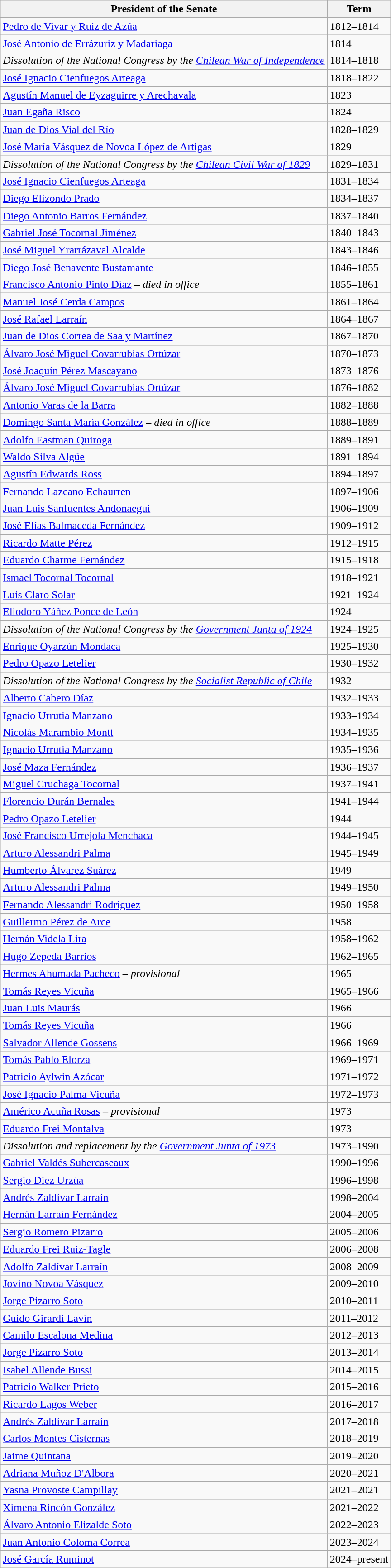<table class="wikitable">
<tr>
<th>President of the Senate</th>
<th>Term</th>
</tr>
<tr>
<td><a href='#'>Pedro de Vivar y Ruiz de Azúa</a></td>
<td>1812–1814</td>
</tr>
<tr>
<td><a href='#'>José Antonio de Errázuriz y Madariaga</a></td>
<td>1814</td>
</tr>
<tr>
<td><em>Dissolution of the National Congress by the <a href='#'>Chilean War of Independence</a></em></td>
<td>1814–1818</td>
</tr>
<tr>
<td><a href='#'>José Ignacio Cienfuegos Arteaga</a></td>
<td>1818–1822</td>
</tr>
<tr>
<td><a href='#'>Agustín Manuel de Eyzaguirre y Arechavala</a></td>
<td>1823</td>
</tr>
<tr>
<td><a href='#'>Juan Egaña Risco</a></td>
<td>1824</td>
</tr>
<tr>
<td><a href='#'>Juan de Dios Vial del Río</a></td>
<td>1828–1829</td>
</tr>
<tr>
<td><a href='#'>José María Vásquez de Novoa López de Artigas</a></td>
<td>1829</td>
</tr>
<tr>
<td><em>Dissolution of the National Congress by the <a href='#'>Chilean Civil War of 1829</a></em></td>
<td>1829–1831</td>
</tr>
<tr>
<td><a href='#'>José Ignacio Cienfuegos Arteaga</a></td>
<td>1831–1834</td>
</tr>
<tr>
<td><a href='#'>Diego Elizondo Prado</a></td>
<td>1834–1837</td>
</tr>
<tr>
<td><a href='#'>Diego Antonio Barros Fernández</a></td>
<td>1837–1840</td>
</tr>
<tr>
<td><a href='#'>Gabriel José Tocornal Jiménez</a></td>
<td>1840–1843</td>
</tr>
<tr>
<td><a href='#'>José Miguel Yrarrázaval Alcalde</a></td>
<td>1843–1846</td>
</tr>
<tr>
<td><a href='#'>Diego José Benavente Bustamante</a></td>
<td>1846–1855</td>
</tr>
<tr>
<td><a href='#'>Francisco Antonio Pinto Díaz</a> – <em>died in office</em></td>
<td>1855–1861</td>
</tr>
<tr>
<td><a href='#'>Manuel José Cerda Campos</a></td>
<td>1861–1864</td>
</tr>
<tr>
<td><a href='#'>José Rafael Larraín</a></td>
<td>1864–1867</td>
</tr>
<tr>
<td><a href='#'>Juan de Dios Correa de Saa y Martínez</a></td>
<td>1867–1870</td>
</tr>
<tr>
<td><a href='#'>Álvaro José Miguel Covarrubias Ortúzar</a></td>
<td>1870–1873</td>
</tr>
<tr>
<td><a href='#'>José Joaquín Pérez Mascayano</a></td>
<td>1873–1876</td>
</tr>
<tr>
<td><a href='#'>Álvaro José Miguel Covarrubias Ortúzar</a></td>
<td>1876–1882</td>
</tr>
<tr>
<td><a href='#'>Antonio Varas de la Barra</a></td>
<td>1882–1888</td>
</tr>
<tr>
<td><a href='#'>Domingo Santa María González</a> – <em>died in office</em></td>
<td>1888–1889</td>
</tr>
<tr>
<td><a href='#'>Adolfo Eastman Quiroga</a></td>
<td>1889–1891</td>
</tr>
<tr>
<td><a href='#'>Waldo Silva Algüe</a></td>
<td>1891–1894</td>
</tr>
<tr>
<td><a href='#'>Agustín Edwards Ross</a></td>
<td>1894–1897</td>
</tr>
<tr>
<td><a href='#'>Fernando Lazcano Echaurren</a></td>
<td>1897–1906</td>
</tr>
<tr>
<td><a href='#'>Juan Luis Sanfuentes Andonaegui</a></td>
<td>1906–1909</td>
</tr>
<tr>
<td><a href='#'>José Elías Balmaceda Fernández</a></td>
<td>1909–1912</td>
</tr>
<tr>
<td><a href='#'>Ricardo Matte Pérez</a></td>
<td>1912–1915</td>
</tr>
<tr>
<td><a href='#'>Eduardo Charme Fernández</a></td>
<td>1915–1918</td>
</tr>
<tr>
<td><a href='#'>Ismael Tocornal Tocornal</a></td>
<td>1918–1921</td>
</tr>
<tr>
<td><a href='#'>Luis Claro Solar</a></td>
<td>1921–1924</td>
</tr>
<tr>
<td><a href='#'>Eliodoro Yáñez Ponce de León</a></td>
<td>1924</td>
</tr>
<tr>
<td><em>Dissolution of the National Congress by the <a href='#'>Government Junta of 1924</a></em></td>
<td>1924–1925</td>
</tr>
<tr>
<td><a href='#'>Enrique Oyarzún Mondaca</a></td>
<td>1925–1930</td>
</tr>
<tr>
<td><a href='#'>Pedro Opazo Letelier</a></td>
<td>1930–1932</td>
</tr>
<tr>
<td><em>Dissolution of the National Congress by the <a href='#'>Socialist Republic of Chile</a></em></td>
<td>1932</td>
</tr>
<tr>
<td><a href='#'>Alberto Cabero Díaz</a></td>
<td>1932–1933</td>
</tr>
<tr>
<td><a href='#'>Ignacio Urrutia Manzano</a></td>
<td>1933–1934</td>
</tr>
<tr>
<td><a href='#'>Nicolás Marambio Montt</a></td>
<td>1934–1935</td>
</tr>
<tr>
<td><a href='#'>Ignacio Urrutia Manzano</a></td>
<td>1935–1936</td>
</tr>
<tr>
<td><a href='#'>José Maza Fernández</a></td>
<td>1936–1937</td>
</tr>
<tr>
<td><a href='#'>Miguel Cruchaga Tocornal</a></td>
<td>1937–1941</td>
</tr>
<tr>
<td><a href='#'>Florencio Durán Bernales</a></td>
<td>1941–1944</td>
</tr>
<tr>
<td><a href='#'>Pedro Opazo Letelier</a></td>
<td>1944</td>
</tr>
<tr>
<td><a href='#'>José Francisco Urrejola Menchaca</a></td>
<td>1944–1945</td>
</tr>
<tr>
<td><a href='#'>Arturo Alessandri Palma</a></td>
<td>1945–1949</td>
</tr>
<tr>
<td><a href='#'>Humberto Álvarez Suárez</a></td>
<td>1949</td>
</tr>
<tr>
<td><a href='#'>Arturo Alessandri Palma</a></td>
<td>1949–1950</td>
</tr>
<tr>
<td><a href='#'>Fernando Alessandri Rodríguez</a></td>
<td>1950–1958</td>
</tr>
<tr>
<td><a href='#'>Guillermo Pérez de Arce</a></td>
<td>1958</td>
</tr>
<tr>
<td><a href='#'>Hernán Videla Lira</a></td>
<td>1958–1962</td>
</tr>
<tr>
<td><a href='#'>Hugo Zepeda Barrios</a></td>
<td>1962–1965</td>
</tr>
<tr>
<td><a href='#'>Hermes Ahumada Pacheco</a> – <em>provisional</em></td>
<td>1965</td>
</tr>
<tr>
<td><a href='#'>Tomás Reyes Vicuña</a></td>
<td>1965–1966</td>
</tr>
<tr>
<td><a href='#'>Juan Luis Maurás</a></td>
<td>1966</td>
</tr>
<tr>
<td><a href='#'>Tomás Reyes Vicuña</a></td>
<td>1966</td>
</tr>
<tr>
<td><a href='#'>Salvador Allende Gossens</a></td>
<td>1966–1969</td>
</tr>
<tr>
<td><a href='#'>Tomás Pablo Elorza</a></td>
<td>1969–1971</td>
</tr>
<tr>
<td><a href='#'>Patricio Aylwin Azócar</a></td>
<td>1971–1972</td>
</tr>
<tr>
<td><a href='#'>José Ignacio Palma Vicuña</a></td>
<td>1972–1973</td>
</tr>
<tr>
<td><a href='#'>Américo Acuña Rosas</a> – <em>provisional</em></td>
<td>1973</td>
</tr>
<tr>
<td><a href='#'>Eduardo Frei Montalva</a></td>
<td>1973</td>
</tr>
<tr>
<td><em>Dissolution and replacement by the <a href='#'>Government Junta of 1973</a></em></td>
<td>1973–1990</td>
</tr>
<tr>
<td><a href='#'>Gabriel Valdés Subercaseaux</a></td>
<td>1990–1996</td>
</tr>
<tr>
<td><a href='#'>Sergio Diez Urzúa</a></td>
<td>1996–1998</td>
</tr>
<tr>
<td><a href='#'>Andrés Zaldívar Larraín</a></td>
<td>1998–2004</td>
</tr>
<tr>
<td><a href='#'>Hernán Larraín Fernández</a></td>
<td>2004–2005</td>
</tr>
<tr>
<td><a href='#'>Sergio Romero Pizarro</a></td>
<td>2005–2006</td>
</tr>
<tr>
<td><a href='#'>Eduardo Frei Ruiz-Tagle</a></td>
<td>2006–2008</td>
</tr>
<tr>
<td><a href='#'>Adolfo Zaldívar Larraín</a></td>
<td>2008–2009</td>
</tr>
<tr>
<td><a href='#'>Jovino Novoa Vásquez</a></td>
<td>2009–2010</td>
</tr>
<tr>
<td><a href='#'>Jorge Pizarro Soto</a></td>
<td>2010–2011</td>
</tr>
<tr>
<td><a href='#'>Guido Girardi Lavín</a></td>
<td>2011–2012</td>
</tr>
<tr>
<td><a href='#'>Camilo Escalona Medina</a></td>
<td>2012–2013</td>
</tr>
<tr>
<td><a href='#'>Jorge Pizarro Soto</a></td>
<td>2013–2014</td>
</tr>
<tr>
<td><a href='#'>Isabel Allende Bussi</a></td>
<td>2014–2015</td>
</tr>
<tr>
<td><a href='#'>Patricio Walker Prieto</a></td>
<td>2015–2016</td>
</tr>
<tr>
<td><a href='#'>Ricardo Lagos Weber</a></td>
<td>2016–2017</td>
</tr>
<tr>
<td><a href='#'>Andrés Zaldívar Larraín</a></td>
<td>2017–2018</td>
</tr>
<tr>
<td><a href='#'>Carlos Montes Cisternas</a></td>
<td>2018–2019</td>
</tr>
<tr>
<td><a href='#'>Jaime Quintana</a></td>
<td>2019–2020</td>
</tr>
<tr>
<td><a href='#'>Adriana Muñoz D'Albora</a></td>
<td>2020–2021</td>
</tr>
<tr>
<td><a href='#'>Yasna Provoste Campillay</a></td>
<td>2021–2021</td>
</tr>
<tr>
<td><a href='#'>Ximena Rincón González</a></td>
<td>2021–2022</td>
</tr>
<tr>
<td><a href='#'>Álvaro Antonio Elizalde Soto</a></td>
<td>2022–2023</td>
</tr>
<tr>
<td><a href='#'>Juan Antonio Coloma Correa</a></td>
<td>2023–2024</td>
</tr>
<tr>
<td><a href='#'>José García Ruminot</a></td>
<td>2024–present</td>
</tr>
</table>
